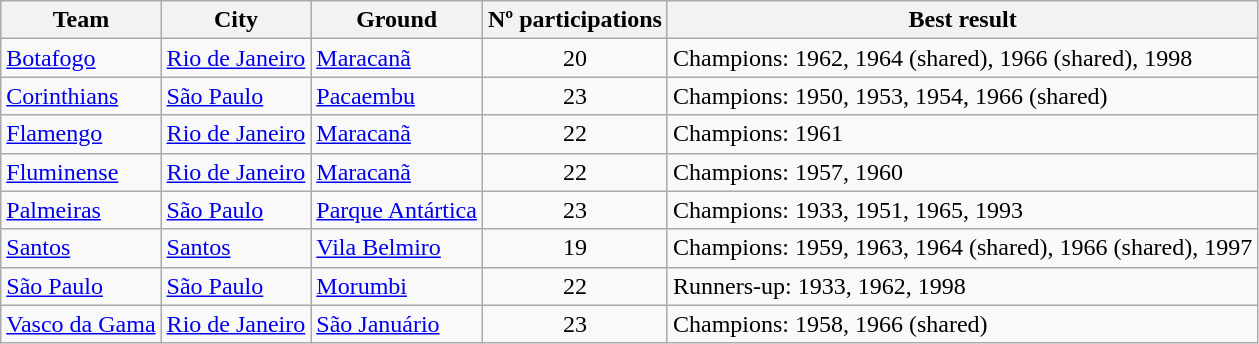<table class="wikitable sortable">
<tr>
<th>Team</th>
<th>City</th>
<th>Ground</th>
<th>Nº participations</th>
<th>Best result</th>
</tr>
<tr>
<td><a href='#'>Botafogo</a></td>
<td> <a href='#'>Rio de Janeiro</a></td>
<td><a href='#'>Maracanã</a></td>
<td align=center>20</td>
<td>Champions: 1962, 1964 (shared), 1966 (shared), 1998</td>
</tr>
<tr>
<td><a href='#'>Corinthians</a></td>
<td> <a href='#'>São Paulo</a></td>
<td><a href='#'>Pacaembu</a></td>
<td align=center>23</td>
<td>Champions: 1950, 1953, 1954, 1966 (shared)</td>
</tr>
<tr>
<td><a href='#'>Flamengo</a></td>
<td> <a href='#'>Rio de Janeiro</a></td>
<td><a href='#'>Maracanã</a></td>
<td align=center>22</td>
<td>Champions: 1961</td>
</tr>
<tr>
<td><a href='#'>Fluminense</a></td>
<td> <a href='#'>Rio de Janeiro</a></td>
<td><a href='#'>Maracanã</a></td>
<td align=center>22</td>
<td>Champions: 1957, 1960</td>
</tr>
<tr>
<td><a href='#'>Palmeiras</a></td>
<td> <a href='#'>São Paulo</a></td>
<td><a href='#'>Parque Antártica</a></td>
<td align=center>23</td>
<td>Champions: 1933, 1951, 1965, 1993</td>
</tr>
<tr>
<td><a href='#'>Santos</a></td>
<td> <a href='#'>Santos</a></td>
<td><a href='#'>Vila Belmiro</a></td>
<td align=center>19</td>
<td>Champions: 1959, 1963, 1964 (shared), 1966 (shared), 1997</td>
</tr>
<tr>
<td><a href='#'>São Paulo</a></td>
<td> <a href='#'>São Paulo</a></td>
<td><a href='#'>Morumbi</a></td>
<td align=center>22</td>
<td>Runners-up: 1933, 1962, 1998</td>
</tr>
<tr>
<td><a href='#'>Vasco da Gama</a></td>
<td> <a href='#'>Rio de Janeiro</a></td>
<td><a href='#'>São Januário</a></td>
<td align=center>23</td>
<td>Champions: 1958, 1966 (shared)</td>
</tr>
</table>
